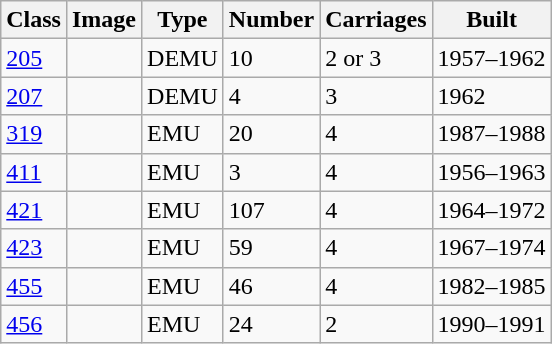<table class="wikitable">
<tr>
<th>Class</th>
<th>Image</th>
<th>Type</th>
<th>Number</th>
<th>Carriages</th>
<th>Built</th>
</tr>
<tr>
<td><a href='#'>205</a></td>
<td></td>
<td>DEMU</td>
<td>10</td>
<td>2 or 3</td>
<td>1957–1962</td>
</tr>
<tr>
<td><a href='#'>207</a></td>
<td></td>
<td>DEMU</td>
<td>4</td>
<td>3</td>
<td>1962</td>
</tr>
<tr>
<td><a href='#'>319</a></td>
<td></td>
<td>EMU</td>
<td>20</td>
<td>4</td>
<td>1987–1988</td>
</tr>
<tr>
<td><a href='#'>411</a></td>
<td></td>
<td>EMU</td>
<td>3</td>
<td>4</td>
<td>1956–1963</td>
</tr>
<tr>
<td><a href='#'>421</a></td>
<td></td>
<td>EMU</td>
<td>107</td>
<td>4</td>
<td>1964–1972</td>
</tr>
<tr>
<td><a href='#'>423</a></td>
<td></td>
<td>EMU</td>
<td>59</td>
<td>4</td>
<td>1967–1974</td>
</tr>
<tr>
<td><a href='#'>455</a></td>
<td></td>
<td>EMU</td>
<td>46</td>
<td>4</td>
<td>1982–1985</td>
</tr>
<tr>
<td><a href='#'>456</a></td>
<td></td>
<td>EMU</td>
<td>24</td>
<td>2</td>
<td>1990–1991</td>
</tr>
</table>
